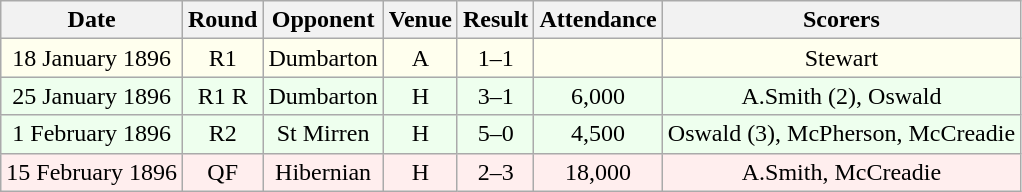<table class="wikitable sortable" style="font-size:100%; text-align:center">
<tr>
<th>Date</th>
<th>Round</th>
<th>Opponent</th>
<th>Venue</th>
<th>Result</th>
<th>Attendance</th>
<th>Scorers</th>
</tr>
<tr bgcolor = "#FFFFEE">
<td>18 January 1896</td>
<td>R1</td>
<td>Dumbarton</td>
<td>A</td>
<td>1–1</td>
<td></td>
<td>Stewart</td>
</tr>
<tr bgcolor = "#EEFFEE">
<td>25 January 1896</td>
<td>R1 R</td>
<td>Dumbarton</td>
<td>H</td>
<td>3–1</td>
<td>6,000</td>
<td>A.Smith (2), Oswald</td>
</tr>
<tr bgcolor = "#EEFFEE">
<td>1 February 1896</td>
<td>R2</td>
<td>St Mirren</td>
<td>H</td>
<td>5–0</td>
<td>4,500</td>
<td>Oswald (3), McPherson, McCreadie</td>
</tr>
<tr bgcolor = "#FFEEEE">
<td>15 February 1896</td>
<td>QF</td>
<td>Hibernian</td>
<td>H</td>
<td>2–3</td>
<td>18,000</td>
<td>A.Smith, McCreadie</td>
</tr>
</table>
